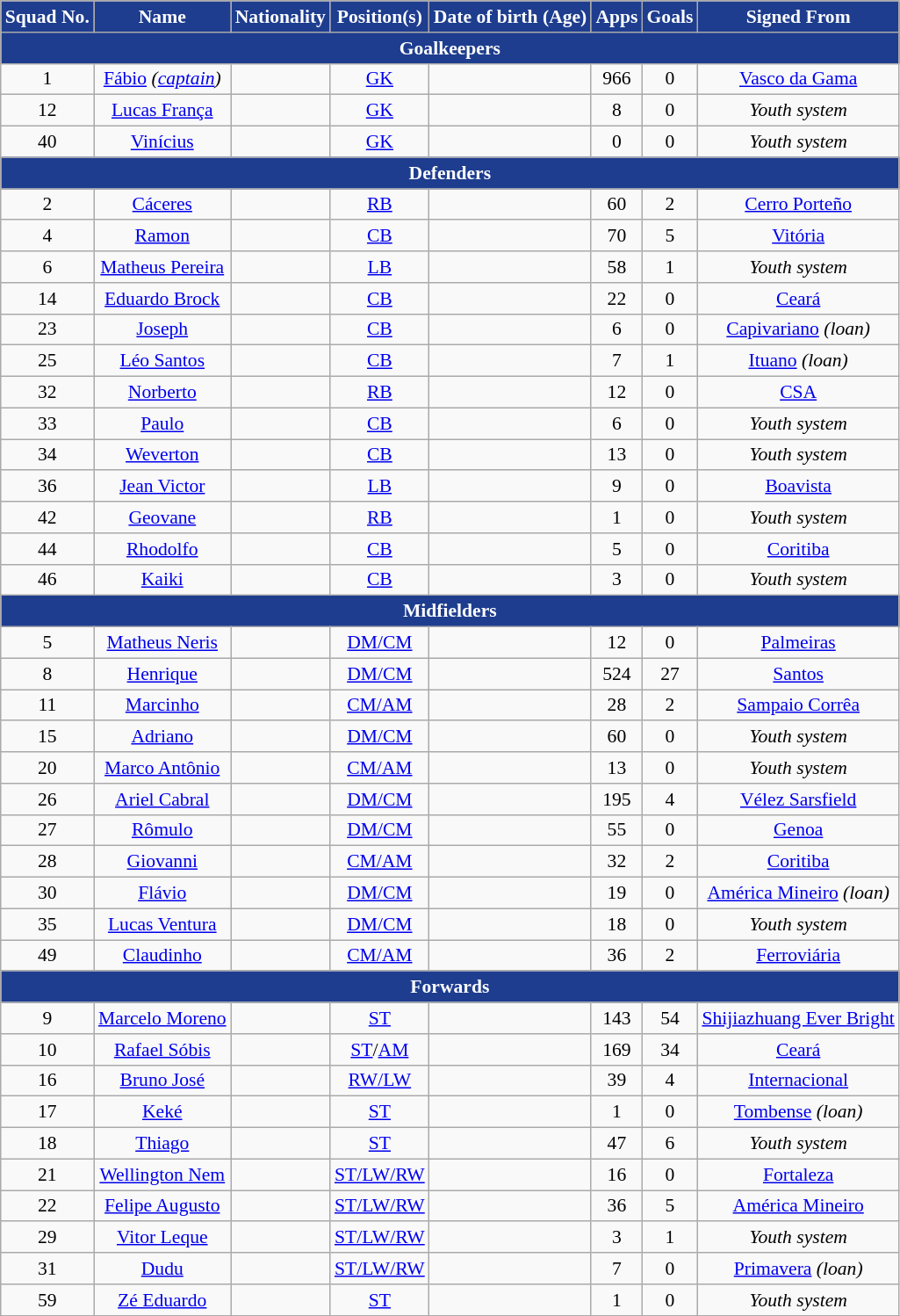<table class="wikitable" style="text-align:center; font-size:90%;">
<tr>
<th style="background:#1E3D8F; color:white; text-align:center;">Squad No.</th>
<th style="background:#1E3D8F; color:white; text-align:center;">Name</th>
<th style="background:#1E3D8F; color:white; text-align:center;">Nationality</th>
<th style="background:#1E3D8F; color:white; text-align:center;">Position(s)</th>
<th style="background:#1E3D8F; color:white; text-align:center;">Date of birth (Age)</th>
<th style="background:#1E3D8F; color:white; text-align:center;">Apps</th>
<th style="background:#1E3D8F; color:white; text-align:center;">Goals</th>
<th style="background:#1E3D8F; color:white; text-align:center;">Signed From</th>
</tr>
<tr>
<th colspan="9" style="background:#1E3D8F; color:white; text-align:center"><strong>Goalkeepers</strong></th>
</tr>
<tr>
<td>1</td>
<td><a href='#'>Fábio</a> <em>(<a href='#'>captain</a>)</em></td>
<td></td>
<td><a href='#'>GK</a></td>
<td></td>
<td>966</td>
<td>0</td>
<td> <a href='#'>Vasco da Gama</a></td>
</tr>
<tr>
<td>12</td>
<td><a href='#'>Lucas França</a></td>
<td></td>
<td><a href='#'>GK</a></td>
<td></td>
<td>8</td>
<td>0</td>
<td><em>Youth system</em></td>
</tr>
<tr>
<td>40</td>
<td><a href='#'>Vinícius</a></td>
<td></td>
<td><a href='#'>GK</a></td>
<td></td>
<td>0</td>
<td>0</td>
<td><em>Youth system</em></td>
</tr>
<tr>
<th colspan="9" style="background:#1E3D8F; color:white; text-align:center"><strong>Defenders</strong></th>
</tr>
<tr>
<td>2</td>
<td><a href='#'>Cáceres</a></td>
<td></td>
<td><a href='#'>RB</a></td>
<td></td>
<td>60</td>
<td>2</td>
<td> <a href='#'>Cerro Porteño</a></td>
</tr>
<tr>
<td>4</td>
<td><a href='#'>Ramon</a></td>
<td></td>
<td><a href='#'>CB</a></td>
<td></td>
<td>70</td>
<td>5</td>
<td> <a href='#'>Vitória</a></td>
</tr>
<tr>
<td>6</td>
<td><a href='#'>Matheus Pereira</a></td>
<td></td>
<td><a href='#'>LB</a></td>
<td></td>
<td>58</td>
<td>1</td>
<td><em>Youth system</em></td>
</tr>
<tr>
<td>14</td>
<td><a href='#'>Eduardo Brock</a></td>
<td></td>
<td><a href='#'>CB</a></td>
<td></td>
<td>22</td>
<td>0</td>
<td> <a href='#'>Ceará</a></td>
</tr>
<tr>
<td>23</td>
<td><a href='#'>Joseph</a></td>
<td></td>
<td><a href='#'>CB</a></td>
<td></td>
<td>6</td>
<td>0</td>
<td> <a href='#'>Capivariano</a> <em>(loan)</em></td>
</tr>
<tr>
<td>25</td>
<td><a href='#'>Léo Santos</a></td>
<td></td>
<td><a href='#'>CB</a></td>
<td></td>
<td>7</td>
<td>1</td>
<td> <a href='#'>Ituano</a> <em>(loan)</em></td>
</tr>
<tr>
<td>32</td>
<td><a href='#'>Norberto</a></td>
<td></td>
<td><a href='#'>RB</a></td>
<td></td>
<td>12</td>
<td>0</td>
<td> <a href='#'>CSA</a></td>
</tr>
<tr>
<td>33</td>
<td><a href='#'>Paulo</a></td>
<td></td>
<td><a href='#'>CB</a></td>
<td></td>
<td>6</td>
<td>0</td>
<td><em>Youth system</em></td>
</tr>
<tr>
<td>34</td>
<td><a href='#'>Weverton</a></td>
<td></td>
<td><a href='#'>CB</a></td>
<td></td>
<td>13</td>
<td>0</td>
<td><em>Youth system</em></td>
</tr>
<tr>
<td>36</td>
<td><a href='#'>Jean Victor</a></td>
<td></td>
<td><a href='#'>LB</a></td>
<td></td>
<td>9</td>
<td>0</td>
<td> <a href='#'>Boavista</a></td>
</tr>
<tr>
<td>42</td>
<td><a href='#'>Geovane</a></td>
<td></td>
<td><a href='#'>RB</a></td>
<td></td>
<td>1</td>
<td>0</td>
<td><em>Youth system</em></td>
</tr>
<tr>
<td>44</td>
<td><a href='#'>Rhodolfo</a></td>
<td></td>
<td><a href='#'>CB</a></td>
<td></td>
<td>5</td>
<td>0</td>
<td> <a href='#'>Coritiba</a></td>
</tr>
<tr>
<td>46</td>
<td><a href='#'>Kaiki</a></td>
<td></td>
<td><a href='#'>CB</a></td>
<td></td>
<td>3</td>
<td>0</td>
<td><em>Youth system</em></td>
</tr>
<tr>
<th colspan="9" style="background:#1E3D8F; color:white; text-align:center"><strong>Midfielders</strong></th>
</tr>
<tr>
<td>5</td>
<td><a href='#'>Matheus Neris</a></td>
<td></td>
<td><a href='#'>DM/CM</a></td>
<td></td>
<td>12</td>
<td>0</td>
<td> <a href='#'>Palmeiras</a></td>
</tr>
<tr>
<td>8</td>
<td><a href='#'>Henrique</a></td>
<td></td>
<td><a href='#'>DM/CM</a></td>
<td></td>
<td>524</td>
<td>27</td>
<td> <a href='#'>Santos</a></td>
</tr>
<tr>
<td>11</td>
<td><a href='#'>Marcinho</a></td>
<td></td>
<td><a href='#'>CM/AM</a></td>
<td></td>
<td>28</td>
<td>2</td>
<td> <a href='#'>Sampaio Corrêa</a></td>
</tr>
<tr>
<td>15</td>
<td><a href='#'>Adriano</a></td>
<td></td>
<td><a href='#'>DM/CM</a></td>
<td></td>
<td>60</td>
<td>0</td>
<td><em>Youth system</em></td>
</tr>
<tr>
<td>20</td>
<td><a href='#'>Marco Antônio</a></td>
<td></td>
<td><a href='#'>CM/AM</a></td>
<td></td>
<td>13</td>
<td>0</td>
<td><em>Youth system</em></td>
</tr>
<tr>
<td>26</td>
<td><a href='#'>Ariel Cabral</a></td>
<td></td>
<td><a href='#'>DM/CM</a></td>
<td></td>
<td>195</td>
<td>4</td>
<td> <a href='#'>Vélez Sarsfield</a></td>
</tr>
<tr>
<td>27</td>
<td><a href='#'>Rômulo</a></td>
<td></td>
<td><a href='#'>DM/CM</a></td>
<td></td>
<td>55</td>
<td>0</td>
<td> <a href='#'>Genoa</a></td>
</tr>
<tr>
<td>28</td>
<td><a href='#'>Giovanni</a></td>
<td></td>
<td><a href='#'>CM/AM</a></td>
<td></td>
<td>32</td>
<td>2</td>
<td> <a href='#'>Coritiba</a></td>
</tr>
<tr>
<td>30</td>
<td><a href='#'>Flávio</a></td>
<td></td>
<td><a href='#'>DM/CM</a></td>
<td></td>
<td>19</td>
<td>0</td>
<td> <a href='#'>América Mineiro</a> <em>(loan)</em></td>
</tr>
<tr>
<td>35</td>
<td><a href='#'>Lucas Ventura</a></td>
<td></td>
<td><a href='#'>DM/CM</a></td>
<td></td>
<td>18</td>
<td>0</td>
<td><em>Youth system</em></td>
</tr>
<tr>
<td>49</td>
<td><a href='#'>Claudinho</a></td>
<td></td>
<td><a href='#'>CM/AM</a></td>
<td></td>
<td>36</td>
<td>2</td>
<td> <a href='#'>Ferroviária</a></td>
</tr>
<tr>
<th colspan="9" style="background:#1E3D8F; color:white; text-align:center"><strong>Forwards</strong></th>
</tr>
<tr>
<td>9</td>
<td><a href='#'>Marcelo Moreno</a></td>
<td></td>
<td><a href='#'>ST</a></td>
<td></td>
<td>143</td>
<td>54</td>
<td> <a href='#'>Shijiazhuang Ever Bright</a></td>
</tr>
<tr>
<td>10</td>
<td><a href='#'>Rafael Sóbis</a></td>
<td></td>
<td><a href='#'>ST</a>/<a href='#'>AM</a></td>
<td></td>
<td>169</td>
<td>34</td>
<td> <a href='#'>Ceará</a></td>
</tr>
<tr>
<td>16</td>
<td><a href='#'>Bruno José</a></td>
<td></td>
<td><a href='#'>RW/LW</a></td>
<td></td>
<td>39</td>
<td>4</td>
<td> <a href='#'>Internacional</a></td>
</tr>
<tr>
<td>17</td>
<td><a href='#'>Keké</a></td>
<td></td>
<td><a href='#'>ST</a></td>
<td></td>
<td>1</td>
<td>0</td>
<td> <a href='#'>Tombense</a> <em>(loan)</em></td>
</tr>
<tr>
<td>18</td>
<td><a href='#'>Thiago</a></td>
<td></td>
<td><a href='#'>ST</a></td>
<td></td>
<td>47</td>
<td>6</td>
<td><em>Youth system</em></td>
</tr>
<tr>
<td>21</td>
<td><a href='#'>Wellington Nem</a></td>
<td></td>
<td><a href='#'>ST/LW/RW</a></td>
<td></td>
<td>16</td>
<td>0</td>
<td> <a href='#'>Fortaleza</a></td>
</tr>
<tr>
<td>22</td>
<td><a href='#'>Felipe Augusto</a></td>
<td></td>
<td><a href='#'>ST/LW/RW</a></td>
<td></td>
<td>36</td>
<td>5</td>
<td> <a href='#'>América Mineiro</a></td>
</tr>
<tr>
<td>29</td>
<td><a href='#'>Vitor Leque</a></td>
<td></td>
<td><a href='#'>ST/LW/RW</a></td>
<td></td>
<td>3</td>
<td>1</td>
<td><em>Youth system</em></td>
</tr>
<tr>
<td>31</td>
<td><a href='#'>Dudu</a></td>
<td></td>
<td><a href='#'>ST/LW/RW</a></td>
<td></td>
<td>7</td>
<td>0</td>
<td> <a href='#'>Primavera</a> <em>(loan)</em></td>
</tr>
<tr>
<td>59</td>
<td><a href='#'>Zé Eduardo</a></td>
<td></td>
<td><a href='#'>ST</a></td>
<td></td>
<td>1</td>
<td>0</td>
<td><em>Youth system</em></td>
</tr>
</table>
